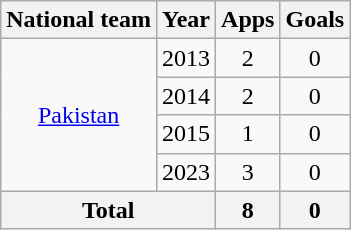<table class="wikitable" style="text-align:center">
<tr>
<th>National team</th>
<th>Year</th>
<th>Apps</th>
<th>Goals</th>
</tr>
<tr>
<td rowspan="4"><a href='#'>Pakistan</a></td>
<td>2013</td>
<td>2</td>
<td>0</td>
</tr>
<tr>
<td>2014</td>
<td>2</td>
<td>0</td>
</tr>
<tr>
<td>2015</td>
<td>1</td>
<td>0</td>
</tr>
<tr>
<td>2023</td>
<td>3</td>
<td>0</td>
</tr>
<tr>
<th colspan="2">Total</th>
<th>8</th>
<th>0</th>
</tr>
</table>
